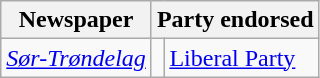<table class="wikitable">
<tr>
<th>Newspaper</th>
<th colspan=2>Party endorsed</th>
</tr>
<tr>
<td><a href='#'><em>Sør-Trøndelag</em></a></td>
<td bgcolor=></td>
<td><a href='#'>Liberal Party</a></td>
</tr>
</table>
